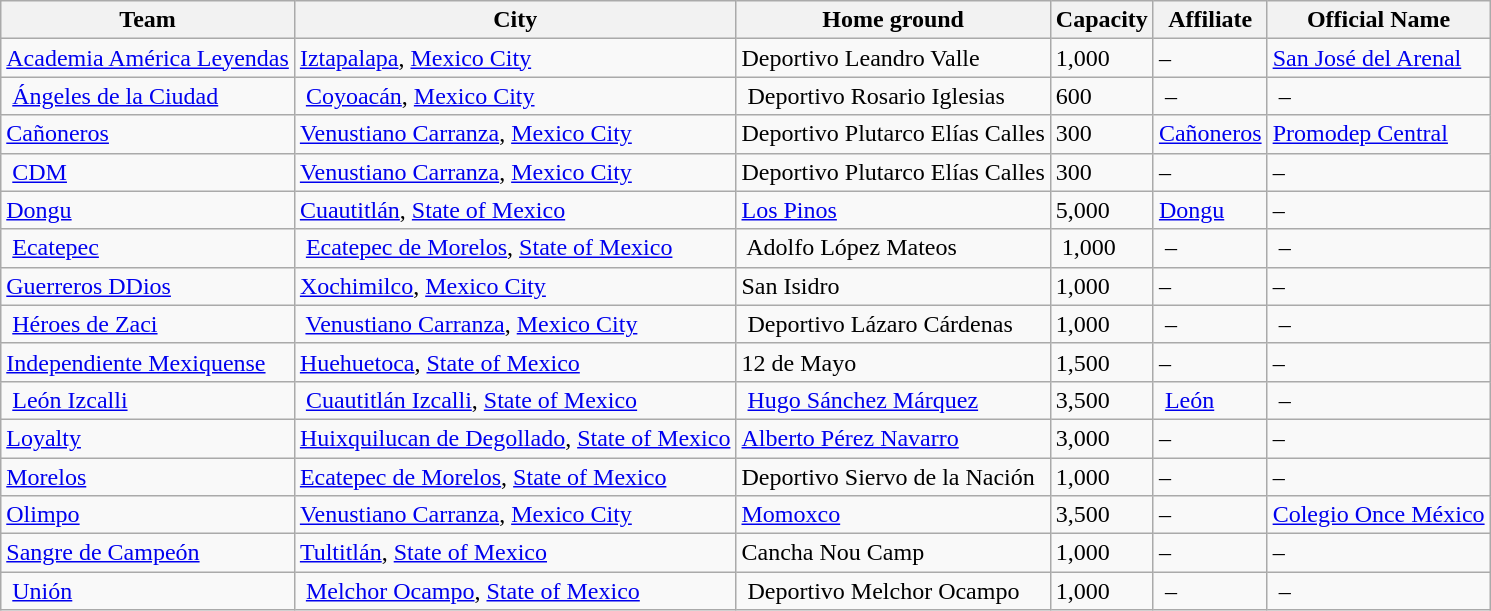<table class="wikitable sortable">
<tr>
<th>Team</th>
<th>City</th>
<th>Home ground</th>
<th>Capacity</th>
<th>Affiliate</th>
<th>Official Name</th>
</tr>
<tr>
<td><a href='#'>Academia América Leyendas</a></td>
<td><a href='#'>Iztapalapa</a>, <a href='#'>Mexico City</a></td>
<td>Deportivo Leandro Valle</td>
<td>1,000</td>
<td>–</td>
<td><a href='#'>San José del Arenal</a></td>
</tr>
<tr>
<td> <a href='#'>Ángeles de la Ciudad</a> </td>
<td> <a href='#'>Coyoacán</a>, <a href='#'>Mexico City</a> </td>
<td> Deportivo Rosario Iglesias</td>
<td>600</td>
<td> – </td>
<td> –</td>
</tr>
<tr>
<td><a href='#'>Cañoneros</a></td>
<td><a href='#'>Venustiano Carranza</a>, <a href='#'>Mexico City</a></td>
<td>Deportivo Plutarco Elías Calles</td>
<td>300</td>
<td><a href='#'>Cañoneros</a></td>
<td><a href='#'>Promodep Central</a></td>
</tr>
<tr>
<td> <a href='#'>CDM</a></td>
<td><a href='#'>Venustiano Carranza</a>, <a href='#'>Mexico City</a></td>
<td>Deportivo Plutarco Elías Calles</td>
<td>300</td>
<td>–</td>
<td>–</td>
</tr>
<tr>
<td><a href='#'>Dongu</a></td>
<td><a href='#'>Cuautitlán</a>, <a href='#'>State of Mexico</a></td>
<td><a href='#'>Los Pinos</a></td>
<td>5,000</td>
<td><a href='#'>Dongu</a></td>
<td>–</td>
</tr>
<tr>
<td> <a href='#'>Ecatepec</a> </td>
<td> <a href='#'>Ecatepec de Morelos</a>, <a href='#'>State of Mexico</a> </td>
<td> Adolfo López Mateos </td>
<td> 1,000</td>
<td> – </td>
<td> –</td>
</tr>
<tr>
<td><a href='#'>Guerreros DDios</a></td>
<td><a href='#'>Xochimilco</a>, <a href='#'>Mexico City</a></td>
<td>San Isidro</td>
<td>1,000</td>
<td>–</td>
<td>–</td>
</tr>
<tr>
<td> <a href='#'>Héroes de Zaci</a> </td>
<td> <a href='#'>Venustiano Carranza</a>, <a href='#'>Mexico City</a> </td>
<td> Deportivo Lázaro Cárdenas</td>
<td>1,000</td>
<td> – </td>
<td> –</td>
</tr>
<tr>
<td><a href='#'>Independiente Mexiquense</a></td>
<td><a href='#'>Huehuetoca</a>, <a href='#'>State of Mexico</a></td>
<td>12 de Mayo</td>
<td>1,500</td>
<td>–</td>
<td>–</td>
</tr>
<tr>
<td> <a href='#'>León Izcalli</a> </td>
<td> <a href='#'>Cuautitlán Izcalli</a>, <a href='#'>State of Mexico</a> </td>
<td> <a href='#'>Hugo Sánchez Márquez</a> </td>
<td>3,500 </td>
<td> <a href='#'>León</a> </td>
<td> –</td>
</tr>
<tr>
<td><a href='#'>Loyalty</a></td>
<td><a href='#'>Huixquilucan de Degollado</a>, <a href='#'>State of Mexico</a></td>
<td><a href='#'>Alberto Pérez Navarro</a></td>
<td>3,000</td>
<td>–</td>
<td>–</td>
</tr>
<tr>
<td><a href='#'>Morelos</a></td>
<td><a href='#'>Ecatepec de Morelos</a>, <a href='#'>State of Mexico</a></td>
<td>Deportivo Siervo de la Nación</td>
<td>1,000</td>
<td>–</td>
<td>–</td>
</tr>
<tr>
<td><a href='#'>Olimpo</a></td>
<td><a href='#'>Venustiano Carranza</a>, <a href='#'>Mexico City</a></td>
<td><a href='#'>Momoxco</a></td>
<td>3,500</td>
<td>–</td>
<td><a href='#'>Colegio Once México</a></td>
</tr>
<tr>
<td><a href='#'>Sangre de Campeón</a></td>
<td><a href='#'>Tultitlán</a>, <a href='#'>State of Mexico</a></td>
<td>Cancha Nou Camp</td>
<td>1,000</td>
<td>–</td>
<td>–</td>
</tr>
<tr>
<td> <a href='#'>Unión</a> </td>
<td> <a href='#'>Melchor Ocampo</a>, <a href='#'>State of Mexico</a> </td>
<td> Deportivo Melchor Ocampo </td>
<td>1,000</td>
<td> – </td>
<td> –</td>
</tr>
</table>
